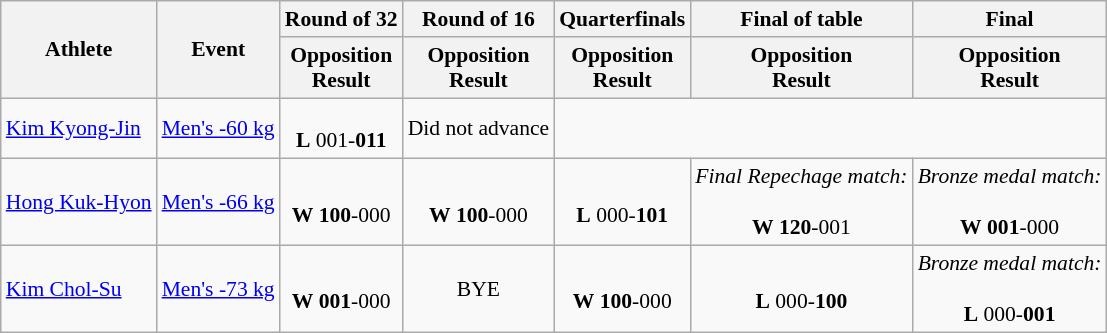<table class=wikitable style="font-size:90%">
<tr>
<th rowspan=2>Athlete</th>
<th rowspan=2>Event</th>
<th>Round of 32</th>
<th>Round of 16</th>
<th>Quarterfinals</th>
<th>Final of table</th>
<th>Final</th>
</tr>
<tr>
<th>Opposition<br>Result</th>
<th>Opposition<br>Result</th>
<th>Opposition<br>Result</th>
<th>Opposition<br>Result</th>
<th>Opposition<br>Result</th>
</tr>
<tr>
<td><a href='#'>Kim Kyong-Jin</a></td>
<td><a href='#'>Men's -60 kg</a></td>
<td align=center><br><strong>L</strong> 001-<strong>011</strong></td>
<td align=center colspanb="7">Did not advance</td>
</tr>
<tr>
<td><a href='#'>Hong Kuk-Hyon</a></td>
<td><a href='#'>Men's -66 kg</a></td>
<td align=center><br><strong>W</strong> <strong>100</strong>-000</td>
<td align=center><br><strong>W</strong> <strong>100</strong>-000</td>
<td align=center><br><strong>L</strong> 000-<strong>101</strong></td>
<td align=center><em>Final Repechage match:</em><br><br><strong>W</strong> <strong>120</strong>-001</td>
<td align=center><em>Bronze medal match:</em><br><br><strong>W</strong> <strong>001</strong>-000<br></td>
</tr>
<tr>
<td><a href='#'>Kim Chol-Su</a></td>
<td><a href='#'>Men's -73 kg</a></td>
<td align=center><br><strong>W</strong> <strong>001</strong>-000</td>
<td align=center>BYE</td>
<td align=center><br><strong>W</strong> <strong>100</strong>-000</td>
<td align=center><br><strong>L</strong> 000-<strong>100</strong></td>
<td align=center><em>Bronze medal match:</em><br><br><strong>L</strong> 000-<strong>001</strong></td>
</tr>
</table>
